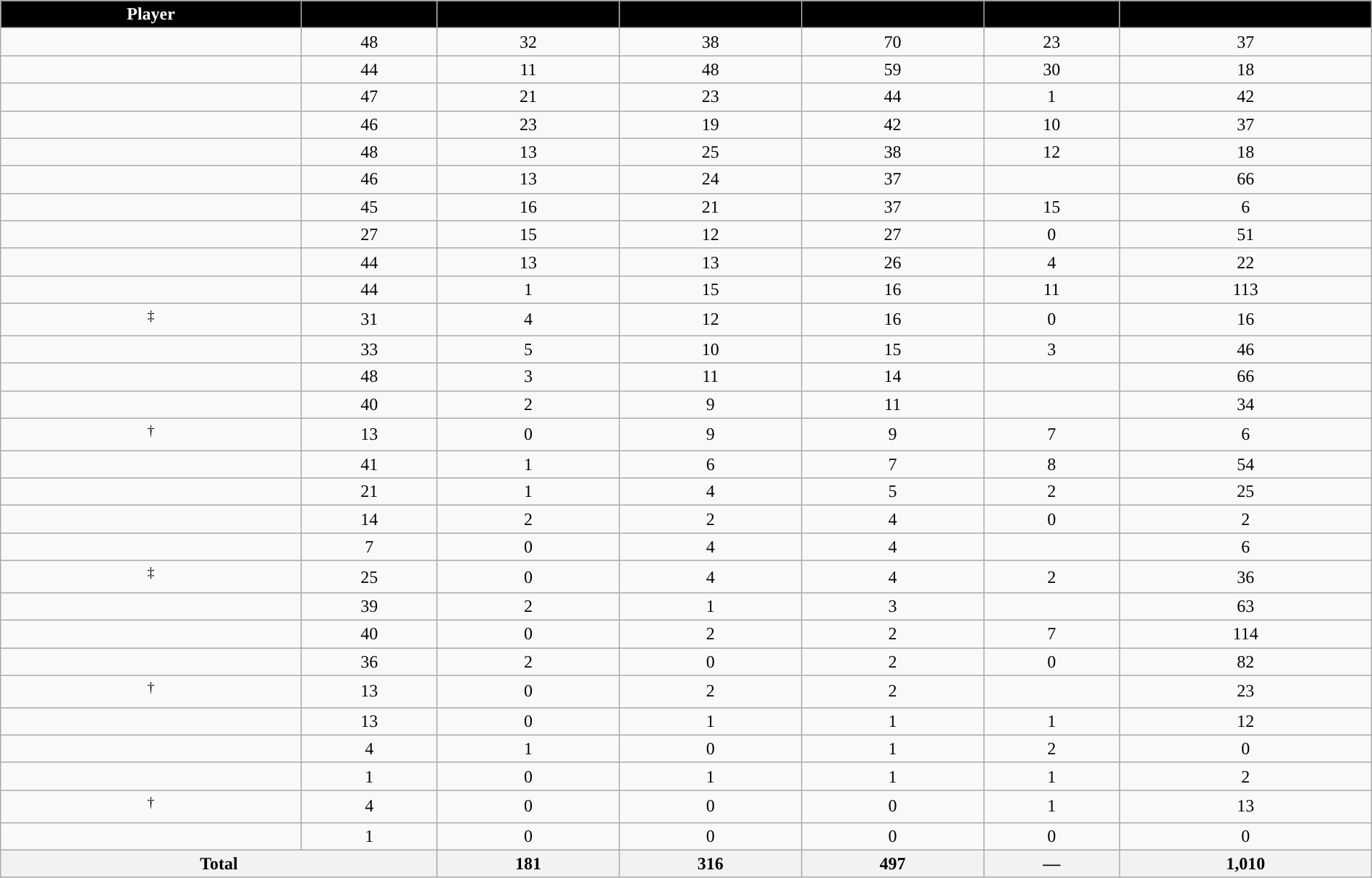<table class="wikitable sortable" style="width:100%; text-align:center;">
<tr align=center>
<th style="color:white; background:#000000; ">Player</th>
<th style="color:white; background:#000000; "></th>
<th style="color:white; background:#000000; "></th>
<th style="color:white; background:#000000; "></th>
<th style="color:white; background:#000000; "></th>
<th style="color:white; background:#000000; "></th>
<th style="color:white; background:#000000; "></th>
</tr>
<tr>
<td></td>
<td>48</td>
<td>32</td>
<td>38</td>
<td>70</td>
<td>23</td>
<td>37</td>
</tr>
<tr>
<td></td>
<td>44</td>
<td>11</td>
<td>48</td>
<td>59</td>
<td>30</td>
<td>18</td>
</tr>
<tr>
<td></td>
<td>47</td>
<td>21</td>
<td>23</td>
<td>44</td>
<td>1</td>
<td>42</td>
</tr>
<tr>
<td></td>
<td>46</td>
<td>23</td>
<td>19</td>
<td>42</td>
<td>10</td>
<td>37</td>
</tr>
<tr>
<td></td>
<td>48</td>
<td>13</td>
<td>25</td>
<td>38</td>
<td>12</td>
<td>18</td>
</tr>
<tr>
<td></td>
<td>46</td>
<td>13</td>
<td>24</td>
<td>37</td>
<td></td>
<td>66</td>
</tr>
<tr>
<td></td>
<td>45</td>
<td>16</td>
<td>21</td>
<td>37</td>
<td>15</td>
<td>6</td>
</tr>
<tr>
<td></td>
<td>27</td>
<td>15</td>
<td>12</td>
<td>27</td>
<td>0</td>
<td>51</td>
</tr>
<tr>
<td></td>
<td>44</td>
<td>13</td>
<td>13</td>
<td>26</td>
<td>4</td>
<td>22</td>
</tr>
<tr>
<td></td>
<td>44</td>
<td>1</td>
<td>15</td>
<td>16</td>
<td>11</td>
<td>113</td>
</tr>
<tr>
<td><sup>‡</sup></td>
<td>31</td>
<td>4</td>
<td>12</td>
<td>16</td>
<td>0</td>
<td>16</td>
</tr>
<tr>
<td></td>
<td>33</td>
<td>5</td>
<td>10</td>
<td>15</td>
<td>3</td>
<td>46</td>
</tr>
<tr>
<td></td>
<td>48</td>
<td>3</td>
<td>11</td>
<td>14</td>
<td></td>
<td>66</td>
</tr>
<tr>
<td></td>
<td>40</td>
<td>2</td>
<td>9</td>
<td>11</td>
<td></td>
<td>34</td>
</tr>
<tr>
<td><sup>†</sup></td>
<td>13</td>
<td>0</td>
<td>9</td>
<td>9</td>
<td>7</td>
<td>6</td>
</tr>
<tr>
<td></td>
<td>41</td>
<td>1</td>
<td>6</td>
<td>7</td>
<td>8</td>
<td>54</td>
</tr>
<tr>
<td></td>
<td>21</td>
<td>1</td>
<td>4</td>
<td>5</td>
<td>2</td>
<td>25</td>
</tr>
<tr>
<td></td>
<td>14</td>
<td>2</td>
<td>2</td>
<td>4</td>
<td>0</td>
<td>2</td>
</tr>
<tr>
<td></td>
<td>7</td>
<td>0</td>
<td>4</td>
<td>4</td>
<td></td>
<td>6</td>
</tr>
<tr>
<td><sup>‡</sup></td>
<td>25</td>
<td>0</td>
<td>4</td>
<td>4</td>
<td>2</td>
<td>36</td>
</tr>
<tr>
<td></td>
<td>39</td>
<td>2</td>
<td>1</td>
<td>3</td>
<td></td>
<td>63</td>
</tr>
<tr>
<td></td>
<td>40</td>
<td>0</td>
<td>2</td>
<td>2</td>
<td>7</td>
<td>114</td>
</tr>
<tr>
<td></td>
<td>36</td>
<td>2</td>
<td>0</td>
<td>2</td>
<td>0</td>
<td>82</td>
</tr>
<tr>
<td><sup>†</sup></td>
<td>13</td>
<td>0</td>
<td>2</td>
<td>2</td>
<td></td>
<td>23</td>
</tr>
<tr>
<td></td>
<td>13</td>
<td>0</td>
<td>1</td>
<td>1</td>
<td>1</td>
<td>12</td>
</tr>
<tr>
<td></td>
<td>4</td>
<td>1</td>
<td>0</td>
<td>1</td>
<td>2</td>
<td>0</td>
</tr>
<tr>
<td></td>
<td>1</td>
<td>0</td>
<td>1</td>
<td>1</td>
<td>1</td>
<td>2</td>
</tr>
<tr>
<td><sup>†</sup></td>
<td>4</td>
<td>0</td>
<td>0</td>
<td>0</td>
<td>1</td>
<td>13</td>
</tr>
<tr>
<td></td>
<td>1</td>
<td>0</td>
<td>0</td>
<td>0</td>
<td>0</td>
<td>0</td>
</tr>
<tr class="sortbotom">
<th colspan=2>Total</th>
<th>181</th>
<th>316</th>
<th>497</th>
<th>—</th>
<th>1,010</th>
</tr>
</table>
